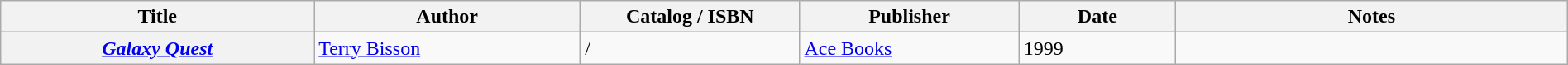<table class="wikitable sortable" style="width:100%;">
<tr>
<th width=20%>Title</th>
<th width=17%>Author</th>
<th width=14%>Catalog / ISBN</th>
<th width=14%>Publisher</th>
<th width=10%>Date</th>
<th width=25%>Notes</th>
</tr>
<tr>
<th><em><a href='#'>Galaxy Quest</a></em></th>
<td><a href='#'>Terry Bisson</a></td>
<td> / </td>
<td><a href='#'>Ace Books</a></td>
<td>1999</td>
<td></td>
</tr>
</table>
